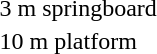<table>
<tr>
<td>3 m springboard<br></td>
<td></td>
<td></td>
<td></td>
</tr>
<tr>
<td>10 m platform<br></td>
<td></td>
<td></td>
<td></td>
</tr>
</table>
